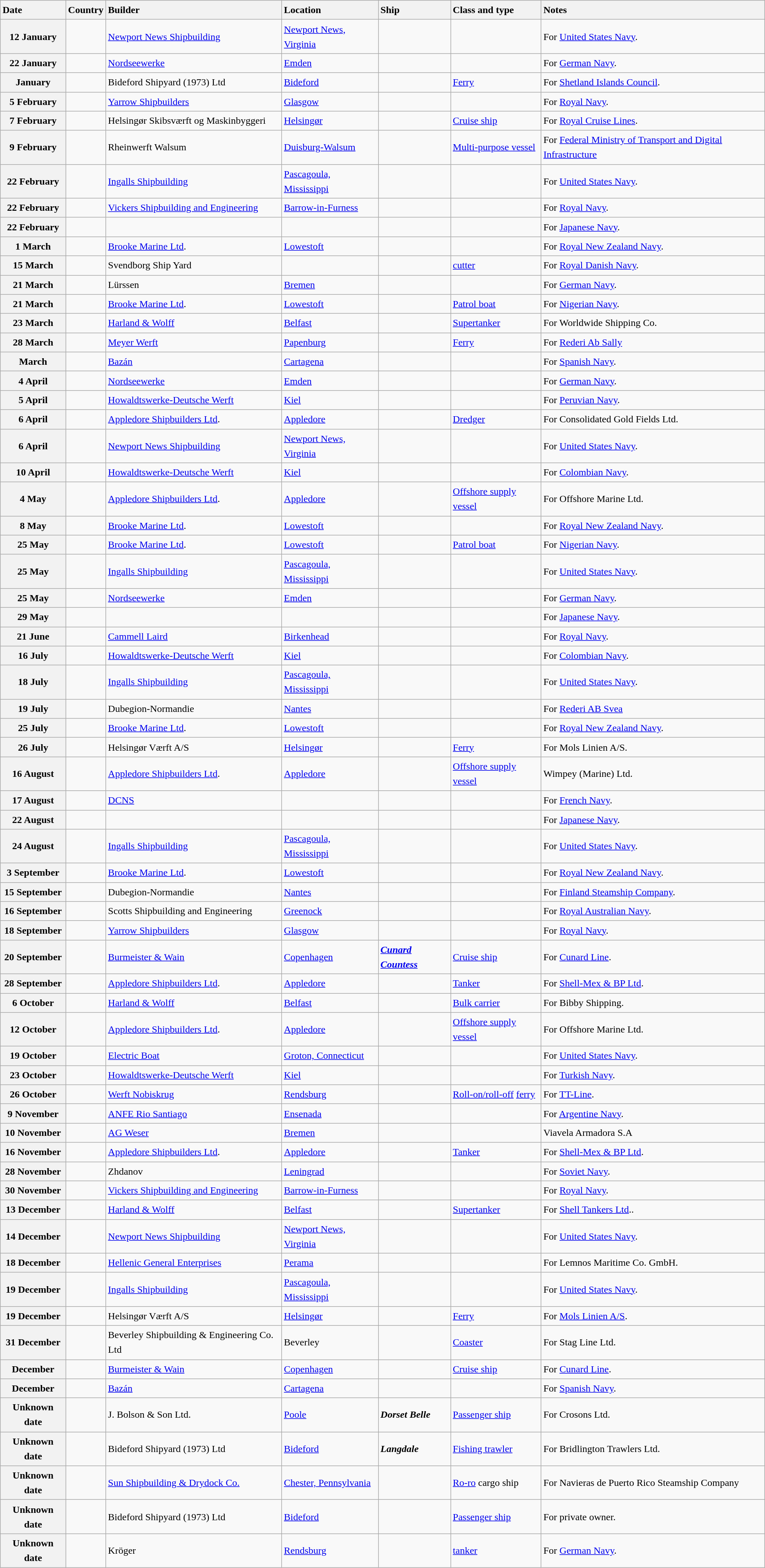<table class="wikitable sortable" style="font-size:1.00em; line-height:1.5em;">
<tr>
<th style="text-align: left;">Date</th>
<th style="text-align: left;">Country</th>
<th style="text-align: left;">Builder</th>
<th style="text-align: left;">Location</th>
<th style="text-align: left;">Ship</th>
<th style="text-align: left;">Class and type</th>
<th style="text-align: left;">Notes</th>
</tr>
<tr ---->
<th>12 January</th>
<td></td>
<td><a href='#'>Newport News Shipbuilding</a></td>
<td><a href='#'>Newport News, Virginia</a></td>
<td><strong></strong></td>
<td></td>
<td>For <a href='#'>United States Navy</a>.</td>
</tr>
<tr ---->
<th>22 January</th>
<td></td>
<td><a href='#'>Nordseewerke</a></td>
<td><a href='#'>Emden</a></td>
<td><strong></strong></td>
<td></td>
<td>For <a href='#'>German Navy</a>.</td>
</tr>
<tr ---->
<th>January</th>
<td></td>
<td>Bideford Shipyard (1973) Ltd</td>
<td><a href='#'>Bideford</a></td>
<td><strong></strong></td>
<td><a href='#'>Ferry</a></td>
<td>For <a href='#'>Shetland Islands Council</a>.</td>
</tr>
<tr ---->
<th>5 February</th>
<td></td>
<td><a href='#'>Yarrow Shipbuilders</a></td>
<td><a href='#'>Glasgow</a></td>
<td><strong></strong></td>
<td></td>
<td>For <a href='#'>Royal Navy</a>.</td>
</tr>
<tr ---->
<th>7 February</th>
<td></td>
<td>Helsingør Skibsværft og Maskinbyggeri</td>
<td><a href='#'>Helsingør</a></td>
<td><strong></strong></td>
<td><a href='#'>Cruise ship</a></td>
<td>For <a href='#'>Royal Cruise Lines</a>.</td>
</tr>
<tr ---->
<th>9 February</th>
<td></td>
<td>Rheinwerft Walsum</td>
<td><a href='#'>Duisburg-Walsum</a></td>
<td><strong></strong></td>
<td><a href='#'>Multi-purpose vessel</a></td>
<td>For <a href='#'>Federal Ministry of Transport and Digital Infrastructure</a></td>
</tr>
<tr ---->
<th>22 February</th>
<td></td>
<td><a href='#'>Ingalls Shipbuilding</a></td>
<td><a href='#'>Pascagoula, Mississippi</a></td>
<td><strong></strong></td>
<td></td>
<td>For <a href='#'>United States Navy</a>.</td>
</tr>
<tr ---->
<th>22 February</th>
<td></td>
<td><a href='#'>Vickers Shipbuilding and Engineering</a></td>
<td><a href='#'>Barrow-in-Furness</a></td>
<td><strong></strong></td>
<td></td>
<td>For <a href='#'>Royal Navy</a>.</td>
</tr>
<tr ---->
<th>22 February</th>
<td></td>
<td></td>
<td></td>
<td><strong></strong></td>
<td></td>
<td>For <a href='#'>Japanese Navy</a>.</td>
</tr>
<tr ---->
<th>1 March</th>
<td></td>
<td><a href='#'>Brooke Marine Ltd</a>.</td>
<td><a href='#'>Lowestoft</a></td>
<td><strong></strong></td>
<td></td>
<td>For <a href='#'>Royal New Zealand Navy</a>.</td>
</tr>
<tr ---->
<th>15 March</th>
<td></td>
<td>Svendborg Ship Yard</td>
<td></td>
<td><strong></strong></td>
<td> <a href='#'>cutter</a></td>
<td>For <a href='#'>Royal Danish Navy</a>.</td>
</tr>
<tr ---->
<th>21 March</th>
<td></td>
<td>Lürssen</td>
<td><a href='#'>Bremen</a></td>
<td><strong></strong></td>
<td></td>
<td>For <a href='#'>German Navy</a>.</td>
</tr>
<tr ---->
<th>21 March</th>
<td></td>
<td><a href='#'>Brooke Marine Ltd</a>.</td>
<td><a href='#'>Lowestoft</a></td>
<td><strong></strong></td>
<td><a href='#'>Patrol boat</a></td>
<td>For <a href='#'>Nigerian Navy</a>.</td>
</tr>
<tr ---->
<th>23 March</th>
<td></td>
<td><a href='#'>Harland & Wolff</a></td>
<td><a href='#'>Belfast</a></td>
<td><strong></strong></td>
<td><a href='#'>Supertanker</a></td>
<td>For Worldwide Shipping Co.</td>
</tr>
<tr ---->
<th>28 March</th>
<td></td>
<td><a href='#'>Meyer Werft</a></td>
<td><a href='#'>Papenburg</a></td>
<td><strong></strong></td>
<td><a href='#'>Ferry</a></td>
<td>For <a href='#'>Rederi Ab Sally</a></td>
</tr>
<tr ---->
<th>March</th>
<td></td>
<td><a href='#'>Bazán</a></td>
<td><a href='#'>Cartagena</a></td>
<td><strong></strong></td>
<td></td>
<td>For <a href='#'>Spanish Navy</a>.</td>
</tr>
<tr ---->
<th>4 April</th>
<td></td>
<td><a href='#'>Nordseewerke</a></td>
<td><a href='#'>Emden</a></td>
<td><strong></strong></td>
<td></td>
<td>For <a href='#'>German Navy</a>.</td>
</tr>
<tr ---->
<th>5 April</th>
<td></td>
<td><a href='#'>Howaldtswerke-Deutsche Werft</a></td>
<td><a href='#'>Kiel</a></td>
<td><strong></strong></td>
<td></td>
<td>For <a href='#'>Peruvian Navy</a>.</td>
</tr>
<tr ---->
<th>6 April</th>
<td></td>
<td><a href='#'>Appledore Shipbuilders Ltd</a>.</td>
<td><a href='#'>Appledore</a></td>
<td><strong></strong></td>
<td><a href='#'>Dredger</a></td>
<td>For Consolidated Gold Fields Ltd.</td>
</tr>
<tr ---->
<th>6 April</th>
<td></td>
<td><a href='#'>Newport News Shipbuilding</a></td>
<td><a href='#'>Newport News, Virginia</a></td>
<td><strong></strong></td>
<td></td>
<td>For <a href='#'>United States Navy</a>.</td>
</tr>
<tr ---->
<th>10 April</th>
<td></td>
<td><a href='#'>Howaldtswerke-Deutsche Werft</a></td>
<td><a href='#'>Kiel</a></td>
<td><strong></strong></td>
<td></td>
<td>For <a href='#'>Colombian Navy</a>.</td>
</tr>
<tr ---->
<th>4 May</th>
<td></td>
<td><a href='#'>Appledore Shipbuilders Ltd</a>.</td>
<td><a href='#'>Appledore</a></td>
<td><strong></strong></td>
<td><a href='#'>Offshore supply vessel</a></td>
<td>For Offshore Marine Ltd.</td>
</tr>
<tr ---->
<th>8 May</th>
<td></td>
<td><a href='#'>Brooke Marine Ltd</a>.</td>
<td><a href='#'>Lowestoft</a></td>
<td><strong></strong></td>
<td></td>
<td>For <a href='#'>Royal New Zealand Navy</a>.</td>
</tr>
<tr ---->
<th>25 May</th>
<td></td>
<td><a href='#'>Brooke Marine Ltd</a>.</td>
<td><a href='#'>Lowestoft</a></td>
<td><strong></strong></td>
<td><a href='#'>Patrol boat</a></td>
<td>For <a href='#'>Nigerian Navy</a>.</td>
</tr>
<tr ---->
<th>25 May</th>
<td></td>
<td><a href='#'>Ingalls Shipbuilding</a></td>
<td><a href='#'>Pascagoula, Mississippi</a></td>
<td><strong></strong></td>
<td></td>
<td>For <a href='#'>United States Navy</a>.</td>
</tr>
<tr ---->
<th>25 May</th>
<td></td>
<td><a href='#'>Nordseewerke</a></td>
<td><a href='#'>Emden</a></td>
<td><strong></strong></td>
<td></td>
<td>For <a href='#'>German Navy</a>.</td>
</tr>
<tr ---->
<th>29 May</th>
<td></td>
<td></td>
<td></td>
<td><strong></strong></td>
<td></td>
<td>For <a href='#'>Japanese Navy</a>.</td>
</tr>
<tr ---->
<th>21 June</th>
<td></td>
<td><a href='#'>Cammell Laird</a></td>
<td><a href='#'>Birkenhead</a></td>
<td><strong></strong></td>
<td></td>
<td>For <a href='#'>Royal Navy</a>.</td>
</tr>
<tr ---->
<th>16 July</th>
<td></td>
<td><a href='#'>Howaldtswerke-Deutsche Werft</a></td>
<td><a href='#'>Kiel</a></td>
<td><strong></strong></td>
<td></td>
<td>For <a href='#'>Colombian Navy</a>.</td>
</tr>
<tr ---->
<th>18 July</th>
<td></td>
<td><a href='#'>Ingalls Shipbuilding</a></td>
<td><a href='#'>Pascagoula, Mississippi</a></td>
<td><strong></strong></td>
<td></td>
<td>For <a href='#'>United States Navy</a>.</td>
</tr>
<tr ---->
<th>19 July</th>
<td></td>
<td>Dubegion-Normandie</td>
<td><a href='#'>Nantes</a></td>
<td><strong></strong></td>
<td></td>
<td>For <a href='#'>Rederi AB Svea</a></td>
</tr>
<tr ---->
<th>25 July</th>
<td></td>
<td><a href='#'>Brooke Marine Ltd</a>.</td>
<td><a href='#'>Lowestoft</a></td>
<td><strong></strong></td>
<td></td>
<td>For <a href='#'>Royal New Zealand Navy</a>.</td>
</tr>
<tr ---->
<th>26 July</th>
<td></td>
<td>Helsingør Værft A/S</td>
<td><a href='#'>Helsingør</a></td>
<td><strong></strong></td>
<td><a href='#'>Ferry</a></td>
<td>For Mols Linien A/S.</td>
</tr>
<tr ---->
<th>16 August</th>
<td></td>
<td><a href='#'>Appledore Shipbuilders Ltd</a>.</td>
<td><a href='#'>Appledore</a></td>
<td><strong></strong></td>
<td><a href='#'>Offshore supply vessel</a></td>
<td For [[George Wimpey>Wimpey (Marine) Ltd.</td>
</tr>
<tr ---->
<th>17 August</th>
<td></td>
<td><a href='#'>DCNS</a></td>
<td></td>
<td><strong></strong></td>
<td></td>
<td>For <a href='#'>French Navy</a>.</td>
</tr>
<tr ---->
<th>22 August</th>
<td></td>
<td></td>
<td></td>
<td><strong></strong></td>
<td></td>
<td>For <a href='#'>Japanese Navy</a>.</td>
</tr>
<tr ---->
<th>24 August</th>
<td></td>
<td><a href='#'>Ingalls Shipbuilding</a></td>
<td><a href='#'>Pascagoula, Mississippi</a></td>
<td><strong></strong></td>
<td></td>
<td>For <a href='#'>United States Navy</a>.</td>
</tr>
<tr ---->
<th>3 September</th>
<td></td>
<td><a href='#'>Brooke Marine Ltd</a>.</td>
<td><a href='#'>Lowestoft</a></td>
<td><strong></strong></td>
<td></td>
<td>For <a href='#'>Royal New Zealand Navy</a>.</td>
</tr>
<tr ---->
<th>15 September</th>
<td></td>
<td>Dubegion-Normandie</td>
<td><a href='#'>Nantes</a></td>
<td><strong></strong></td>
<td></td>
<td>For <a href='#'>Finland Steamship Company</a>.</td>
</tr>
<tr ---->
<th>16 September</th>
<td></td>
<td>Scotts Shipbuilding and Engineering</td>
<td><a href='#'>Greenock</a></td>
<td><strong></strong></td>
<td></td>
<td>For <a href='#'>Royal Australian Navy</a>.</td>
</tr>
<tr ---->
<th>18 September</th>
<td></td>
<td><a href='#'>Yarrow Shipbuilders</a></td>
<td><a href='#'>Glasgow</a></td>
<td><strong></strong></td>
<td></td>
<td>For <a href='#'>Royal Navy</a>.</td>
</tr>
<tr ---->
<th>20 September</th>
<td></td>
<td><a href='#'>Burmeister & Wain</a></td>
<td><a href='#'>Copenhagen</a></td>
<td><strong><em><a href='#'>Cunard Countess</a></em></strong></td>
<td><a href='#'>Cruise ship</a></td>
<td>For <a href='#'>Cunard Line</a>.</td>
</tr>
<tr ---->
<th>28 September</th>
<td></td>
<td><a href='#'>Appledore Shipbuilders Ltd</a>.</td>
<td><a href='#'>Appledore</a></td>
<td><strong></strong></td>
<td><a href='#'>Tanker</a></td>
<td>For <a href='#'>Shell-Mex & BP Ltd</a>.</td>
</tr>
<tr ---->
<th>6 October</th>
<td></td>
<td><a href='#'>Harland & Wolff</a></td>
<td><a href='#'>Belfast</a></td>
<td><strong></strong></td>
<td><a href='#'>Bulk carrier</a></td>
<td>For Bibby Shipping.</td>
</tr>
<tr ---->
<th>12 October</th>
<td></td>
<td><a href='#'>Appledore Shipbuilders Ltd</a>.</td>
<td><a href='#'>Appledore</a></td>
<td><strong></strong></td>
<td><a href='#'>Offshore supply vessel</a></td>
<td>For Offshore Marine Ltd.</td>
</tr>
<tr ---->
<th>19 October</th>
<td></td>
<td><a href='#'>Electric Boat</a></td>
<td><a href='#'>Groton, Connecticut</a></td>
<td><strong></strong></td>
<td></td>
<td>For <a href='#'>United States Navy</a>.</td>
</tr>
<tr ---->
<th>23 October</th>
<td></td>
<td><a href='#'>Howaldtswerke-Deutsche Werft</a></td>
<td><a href='#'>Kiel</a></td>
<td><strong></strong></td>
<td></td>
<td>For <a href='#'>Turkish Navy</a>.</td>
</tr>
<tr ---->
<th>26 October</th>
<td></td>
<td><a href='#'>Werft Nobiskrug</a></td>
<td><a href='#'>Rendsburg</a></td>
<td><strong></strong></td>
<td><a href='#'>Roll-on/roll-off</a> <a href='#'>ferry</a></td>
<td>For <a href='#'>TT-Line</a>.</td>
</tr>
<tr ---->
<th>9 November</th>
<td></td>
<td><a href='#'>ANFE Rio Santiago</a></td>
<td><a href='#'>Ensenada</a></td>
<td><strong></strong></td>
<td></td>
<td>For <a href='#'>Argentine Navy</a>.</td>
</tr>
<tr ---->
<th>10 November</th>
<td></td>
<td><a href='#'>AG Weser</a></td>
<td><a href='#'>Bremen</a></td>
<td><strong></strong></td>
<td></td>
<td>Viavela Armadora S.A</td>
</tr>
<tr ---->
<th>16 November</th>
<td></td>
<td><a href='#'>Appledore Shipbuilders Ltd</a>.</td>
<td><a href='#'>Appledore</a></td>
<td><strong></strong></td>
<td><a href='#'>Tanker</a></td>
<td>For <a href='#'>Shell-Mex & BP Ltd</a>.</td>
</tr>
<tr ---->
<th>28 November</th>
<td></td>
<td>Zhdanov</td>
<td><a href='#'>Leningrad</a></td>
<td><strong></strong></td>
<td></td>
<td>For <a href='#'>Soviet Navy</a>.</td>
</tr>
<tr ---->
<th>30 November</th>
<td></td>
<td><a href='#'>Vickers Shipbuilding and Engineering</a></td>
<td><a href='#'>Barrow-in-Furness</a></td>
<td><strong></strong></td>
<td></td>
<td>For <a href='#'>Royal Navy</a>.</td>
</tr>
<tr ---->
<th>13 December</th>
<td></td>
<td><a href='#'>Harland & Wolff</a></td>
<td><a href='#'>Belfast</a></td>
<td><strong></strong></td>
<td><a href='#'>Supertanker</a></td>
<td>For <a href='#'>Shell Tankers Ltd</a>..</td>
</tr>
<tr ---->
<th>14 December</th>
<td></td>
<td><a href='#'>Newport News Shipbuilding</a></td>
<td><a href='#'>Newport News, Virginia</a></td>
<td><strong></strong></td>
<td></td>
<td>For <a href='#'>United States Navy</a>.</td>
</tr>
<tr ---->
<th>18 December</th>
<td></td>
<td><a href='#'>Hellenic General Enterprises</a></td>
<td><a href='#'>Perama</a></td>
<td><strong></strong></td>
<td></td>
<td>For Lemnos Maritime Co. GmbH.</td>
</tr>
<tr ---->
<th>19 December</th>
<td></td>
<td><a href='#'>Ingalls Shipbuilding</a></td>
<td><a href='#'>Pascagoula, Mississippi</a></td>
<td><strong></strong></td>
<td></td>
<td>For <a href='#'>United States Navy</a>.</td>
</tr>
<tr ---->
<th>19 December</th>
<td></td>
<td>Helsingør Værft A/S</td>
<td><a href='#'>Helsingør</a></td>
<td><strong></strong></td>
<td><a href='#'>Ferry</a></td>
<td>For <a href='#'>Mols Linien A/S</a>.</td>
</tr>
<tr ---->
<th>31 December</th>
<td></td>
<td>Beverley Shipbuilding & Engineering Co. Ltd</td>
<td>Beverley</td>
<td><strong></strong></td>
<td><a href='#'>Coaster</a></td>
<td>For Stag Line Ltd.</td>
</tr>
<tr ---->
<th>December</th>
<td></td>
<td><a href='#'>Burmeister & Wain</a></td>
<td><a href='#'>Copenhagen</a></td>
<td><strong></strong></td>
<td><a href='#'>Cruise ship</a></td>
<td>For <a href='#'>Cunard Line</a>.</td>
</tr>
<tr ---->
<th>December</th>
<td></td>
<td><a href='#'>Bazán</a></td>
<td><a href='#'>Cartagena</a></td>
<td><strong></strong></td>
<td></td>
<td>For <a href='#'>Spanish Navy</a>.</td>
</tr>
<tr ---->
<th>Unknown date</th>
<td></td>
<td>J. Bolson & Son Ltd.</td>
<td><a href='#'>Poole</a></td>
<td><strong><em>Dorset Belle</em></strong></td>
<td><a href='#'>Passenger ship</a></td>
<td>For Crosons Ltd.</td>
</tr>
<tr ---->
<th>Unknown date</th>
<td></td>
<td>Bideford Shipyard (1973) Ltd</td>
<td><a href='#'>Bideford</a></td>
<td><strong><em>Langdale</em></strong></td>
<td><a href='#'>Fishing trawler</a></td>
<td>For Bridlington Trawlers Ltd.</td>
</tr>
<tr ---->
<th>Unknown date</th>
<td></td>
<td><a href='#'>Sun Shipbuilding & Drydock Co.</a></td>
<td><a href='#'>Chester, Pennsylvania</a></td>
<td><strong></strong></td>
<td><a href='#'>Ro-ro</a> cargo ship</td>
<td>For Navieras de Puerto Rico Steamship Company</td>
</tr>
<tr ---->
<th>Unknown date</th>
<td></td>
<td>Bideford Shipyard (1973) Ltd</td>
<td><a href='#'>Bideford</a></td>
<td><strong></strong></td>
<td><a href='#'>Passenger ship</a></td>
<td>For private owner.</td>
</tr>
<tr ---->
<th>Unknown date</th>
<td></td>
<td>Kröger</td>
<td><a href='#'>Rendsburg</a></td>
<td><strong></strong></td>
<td> <a href='#'>tanker</a></td>
<td>For <a href='#'>German Navy</a>.</td>
</tr>
</table>
